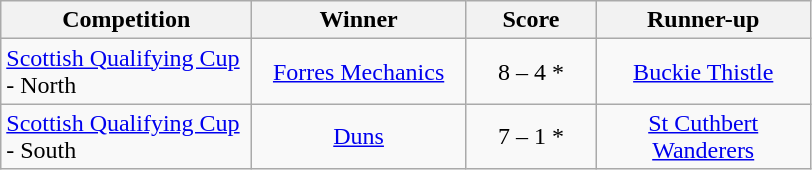<table class="wikitable" style="text-align: center;">
<tr>
<th width=160>Competition</th>
<th width=135>Winner</th>
<th width=80>Score</th>
<th width=135>Runner-up</th>
</tr>
<tr>
<td align=left><a href='#'>Scottish Qualifying Cup</a> - North</td>
<td><a href='#'>Forres Mechanics</a></td>
<td>8 – 4 *</td>
<td><a href='#'>Buckie Thistle</a></td>
</tr>
<tr>
<td align=left><a href='#'>Scottish Qualifying Cup</a> - South</td>
<td><a href='#'>Duns</a></td>
<td>7 – 1 *</td>
<td><a href='#'>St Cuthbert Wanderers</a></td>
</tr>
</table>
